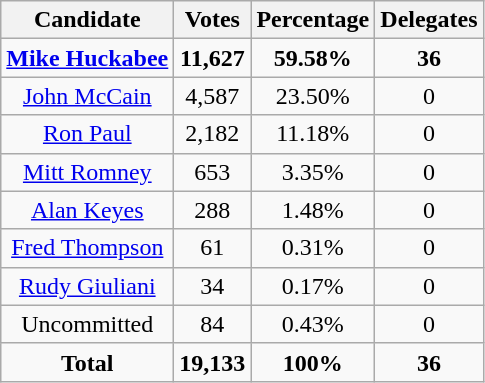<table class="wikitable" style="text-align:center;">
<tr>
<th>Candidate</th>
<th>Votes</th>
<th>Percentage</th>
<th>Delegates</th>
</tr>
<tr>
<td><strong><a href='#'>Mike Huckabee</a></strong></td>
<td><strong>11,627</strong></td>
<td><strong>59.58%</strong></td>
<td><strong>36</strong></td>
</tr>
<tr>
<td><a href='#'>John McCain</a></td>
<td>4,587</td>
<td>23.50%</td>
<td>0</td>
</tr>
<tr>
<td><a href='#'>Ron Paul</a></td>
<td>2,182</td>
<td>11.18%</td>
<td>0</td>
</tr>
<tr>
<td><a href='#'>Mitt Romney</a></td>
<td>653</td>
<td>3.35%</td>
<td>0</td>
</tr>
<tr>
<td><a href='#'>Alan Keyes</a></td>
<td>288</td>
<td>1.48%</td>
<td>0</td>
</tr>
<tr>
<td><a href='#'>Fred Thompson</a></td>
<td>61</td>
<td>0.31%</td>
<td>0</td>
</tr>
<tr>
<td><a href='#'>Rudy Giuliani</a></td>
<td>34</td>
<td>0.17%</td>
<td>0</td>
</tr>
<tr>
<td>Uncommitted</td>
<td>84</td>
<td>0.43%</td>
<td>0</td>
</tr>
<tr>
<td><strong>Total</strong></td>
<td><strong>19,133</strong></td>
<td><strong>100%</strong></td>
<td><strong>36</strong></td>
</tr>
</table>
